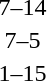<table style="text-align:center">
<tr>
<th width=200></th>
<th width=100></th>
<th width=200></th>
</tr>
<tr>
<td align=right></td>
<td>7–14</td>
<td align=left><strong></strong></td>
</tr>
<tr>
<td align=right><strong></strong></td>
<td>7–5</td>
<td align=left></td>
</tr>
<tr>
<td align=right></td>
<td>1–15</td>
<td align=left><strong></strong></td>
</tr>
</table>
